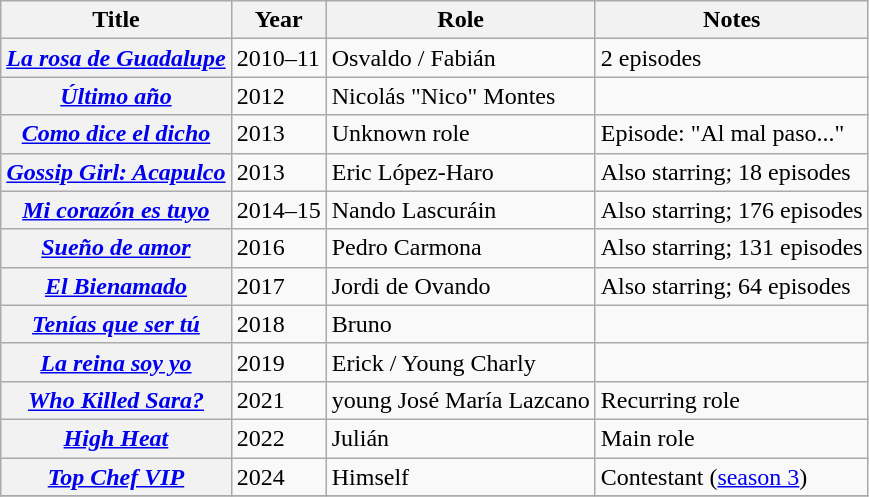<table class="wikitable plainrowheaders sortable">
<tr>
<th scope="col">Title</th>
<th scope="col">Year</th>
<th scope="col">Role</th>
<th scope="col" class="unsortable">Notes</th>
</tr>
<tr>
<th scope=row><em><a href='#'>La rosa de Guadalupe</a></em></th>
<td>2010–11</td>
<td>Osvaldo / Fabián</td>
<td>2 episodes</td>
</tr>
<tr>
<th scope=row><em><a href='#'>Último año</a></em></th>
<td>2012</td>
<td>Nicolás "Nico" Montes</td>
<td></td>
</tr>
<tr>
<th scope=row><em><a href='#'>Como dice el dicho</a></em></th>
<td>2013</td>
<td>Unknown role</td>
<td>Episode: "Al mal paso..."</td>
</tr>
<tr>
<th scope=row><em><a href='#'>Gossip Girl: Acapulco</a></em></th>
<td>2013</td>
<td>Eric López-Haro</td>
<td>Also starring; 18 episodes</td>
</tr>
<tr>
<th scope=row><em><a href='#'>Mi corazón es tuyo</a></em></th>
<td>2014–15</td>
<td>Nando Lascuráin</td>
<td>Also starring; 176 episodes</td>
</tr>
<tr>
<th scope=row><em><a href='#'>Sueño de amor</a></em></th>
<td>2016</td>
<td>Pedro Carmona</td>
<td>Also starring; 131 episodes</td>
</tr>
<tr>
<th scope=row><em><a href='#'>El Bienamado</a></em></th>
<td>2017</td>
<td>Jordi de Ovando</td>
<td>Also starring; 64 episodes</td>
</tr>
<tr>
<th scope=row><em><a href='#'>Tenías que ser tú</a></em></th>
<td>2018</td>
<td>Bruno</td>
<td></td>
</tr>
<tr>
<th scope=row><em><a href='#'>La reina soy yo</a></em></th>
<td>2019</td>
<td>Erick / Young Charly</td>
<td></td>
</tr>
<tr>
<th scope=row><em><a href='#'>Who Killed Sara?</a></em></th>
<td>2021</td>
<td>young José María Lazcano</td>
<td>Recurring role</td>
</tr>
<tr>
<th scope=row><em><a href='#'>High Heat</a></em></th>
<td>2022</td>
<td>Julián</td>
<td>Main role</td>
</tr>
<tr>
<th scope=row><em><a href='#'>Top Chef VIP</a></em></th>
<td>2024</td>
<td>Himself</td>
<td>Contestant (<a href='#'>season 3</a>)</td>
</tr>
<tr>
</tr>
</table>
